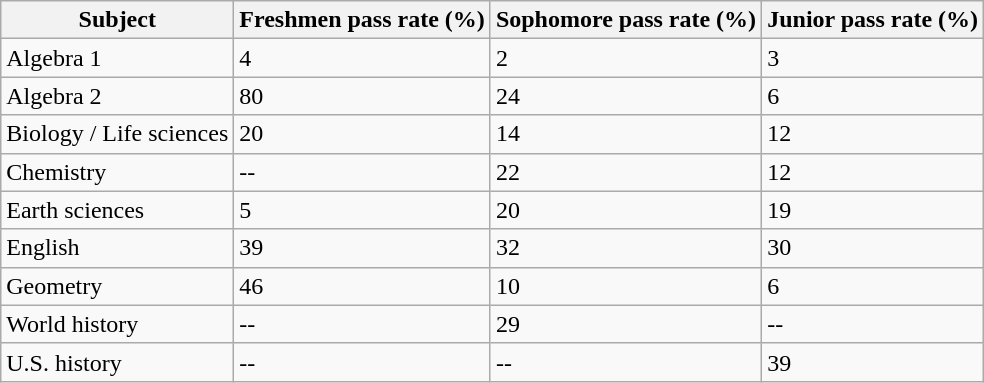<table class="wikitable">
<tr>
<th>Subject</th>
<th>Freshmen pass rate (%)</th>
<th>Sophomore pass rate (%)</th>
<th>Junior pass rate (%)</th>
</tr>
<tr>
<td>Algebra 1</td>
<td>4</td>
<td>2</td>
<td>3</td>
</tr>
<tr>
<td>Algebra 2</td>
<td>80</td>
<td>24</td>
<td>6</td>
</tr>
<tr>
<td>Biology / Life sciences</td>
<td>20</td>
<td>14</td>
<td>12</td>
</tr>
<tr>
<td>Chemistry</td>
<td>--</td>
<td>22</td>
<td>12</td>
</tr>
<tr>
<td>Earth sciences</td>
<td>5</td>
<td>20</td>
<td>19</td>
</tr>
<tr>
<td>English</td>
<td>39</td>
<td>32</td>
<td>30</td>
</tr>
<tr>
<td>Geometry</td>
<td>46</td>
<td>10</td>
<td>6</td>
</tr>
<tr>
<td>World history</td>
<td>--</td>
<td>29</td>
<td>--</td>
</tr>
<tr>
<td>U.S. history</td>
<td>--</td>
<td>--</td>
<td>39</td>
</tr>
</table>
